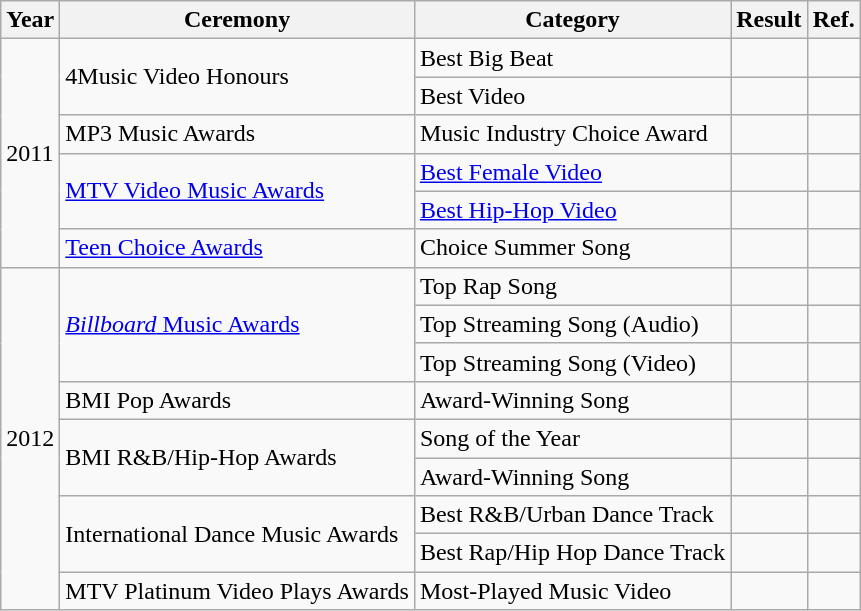<table class="sortable wikitable">
<tr>
<th>Year</th>
<th>Ceremony</th>
<th>Category</th>
<th>Result</th>
<th>Ref.</th>
</tr>
<tr>
<td rowspan="6">2011</td>
<td rowspan="2">4Music Video Honours</td>
<td>Best Big Beat</td>
<td></td>
<td style="text-align:center;"></td>
</tr>
<tr>
<td>Best Video</td>
<td></td>
<td style="text-align:center;"></td>
</tr>
<tr>
<td>MP3 Music Awards</td>
<td>Music Industry Choice Award</td>
<td></td>
<td style="text-align:center;"></td>
</tr>
<tr>
<td rowspan="2"><a href='#'>MTV Video Music Awards</a></td>
<td><a href='#'>Best Female Video</a></td>
<td></td>
<td style="text-align:center;"></td>
</tr>
<tr>
<td><a href='#'>Best Hip-Hop Video</a></td>
<td></td>
<td style="text-align:center;"></td>
</tr>
<tr>
<td><a href='#'>Teen Choice Awards</a></td>
<td>Choice Summer Song</td>
<td></td>
<td style="text-align:center;"></td>
</tr>
<tr>
<td rowspan="9">2012</td>
<td rowspan="3"><a href='#'><em>Billboard</em> Music Awards</a></td>
<td>Top Rap Song</td>
<td></td>
<td style="text-align:center;"></td>
</tr>
<tr>
<td>Top Streaming Song (Audio)</td>
<td></td>
<td style="text-align:center;"></td>
</tr>
<tr>
<td>Top Streaming Song (Video)</td>
<td></td>
<td style="text-align:center;"></td>
</tr>
<tr>
<td>BMI Pop Awards</td>
<td>Award-Winning Song</td>
<td></td>
<td style="text-align:center;"></td>
</tr>
<tr>
<td rowspan="2">BMI R&B/Hip-Hop Awards</td>
<td>Song of the Year</td>
<td></td>
<td style="text-align:center;"></td>
</tr>
<tr>
<td>Award-Winning Song</td>
<td></td>
<td style="text-align:center;"></td>
</tr>
<tr>
<td rowspan="2">International Dance Music Awards</td>
<td>Best R&B/Urban Dance Track</td>
<td></td>
<td style="text-align:center;"></td>
</tr>
<tr>
<td>Best Rap/Hip Hop Dance Track</td>
<td></td>
<td style="text-align:center;"></td>
</tr>
<tr>
<td>MTV Platinum Video Plays Awards</td>
<td>Most-Played Music Video</td>
<td></td>
<td style="text-align:center;"></td>
</tr>
</table>
